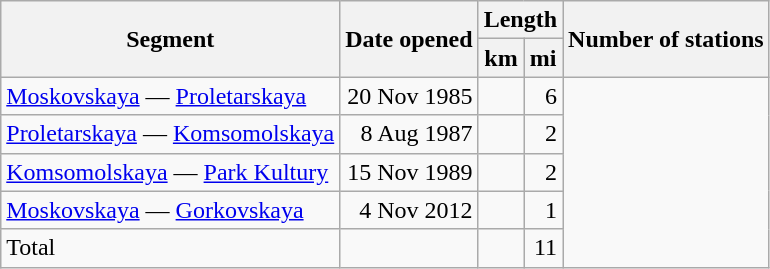<table class="wikitable" style="border-collapse: collapse; text-align: left;">
<tr>
<th rowspan=2>Segment</th>
<th rowspan=2>Date opened</th>
<th colspan=2>Length</th>
<th rowspan=2>Number of stations</th>
</tr>
<tr>
<th>km</th>
<th>mi</th>
</tr>
<tr>
<td style="text-align: left;"><a href='#'>Moskovskaya</a> — <a href='#'>Proletarskaya</a></td>
<td align=right>20 Nov 1985</td>
<td></td>
<td align=right>6</td>
</tr>
<tr>
<td style="text-align: left;"><a href='#'>Proletarskaya</a> — <a href='#'>Komsomolskaya</a></td>
<td align=right>8 Aug 1987</td>
<td></td>
<td align=right>2</td>
</tr>
<tr>
<td style="text-align: left;"><a href='#'>Komsomolskaya</a> — <a href='#'>Park Kultury</a></td>
<td align=right>15 Nov 1989</td>
<td></td>
<td align=right>2</td>
</tr>
<tr>
<td style="text-align: left;"><a href='#'>Moskovskaya</a> — <a href='#'>Gorkovskaya</a></td>
<td align=right>4 Nov 2012</td>
<td></td>
<td align=right>1</td>
</tr>
<tr>
<td style="text-align: left;">Total</td>
<td></td>
<td></td>
<td align=right>11</td>
</tr>
</table>
